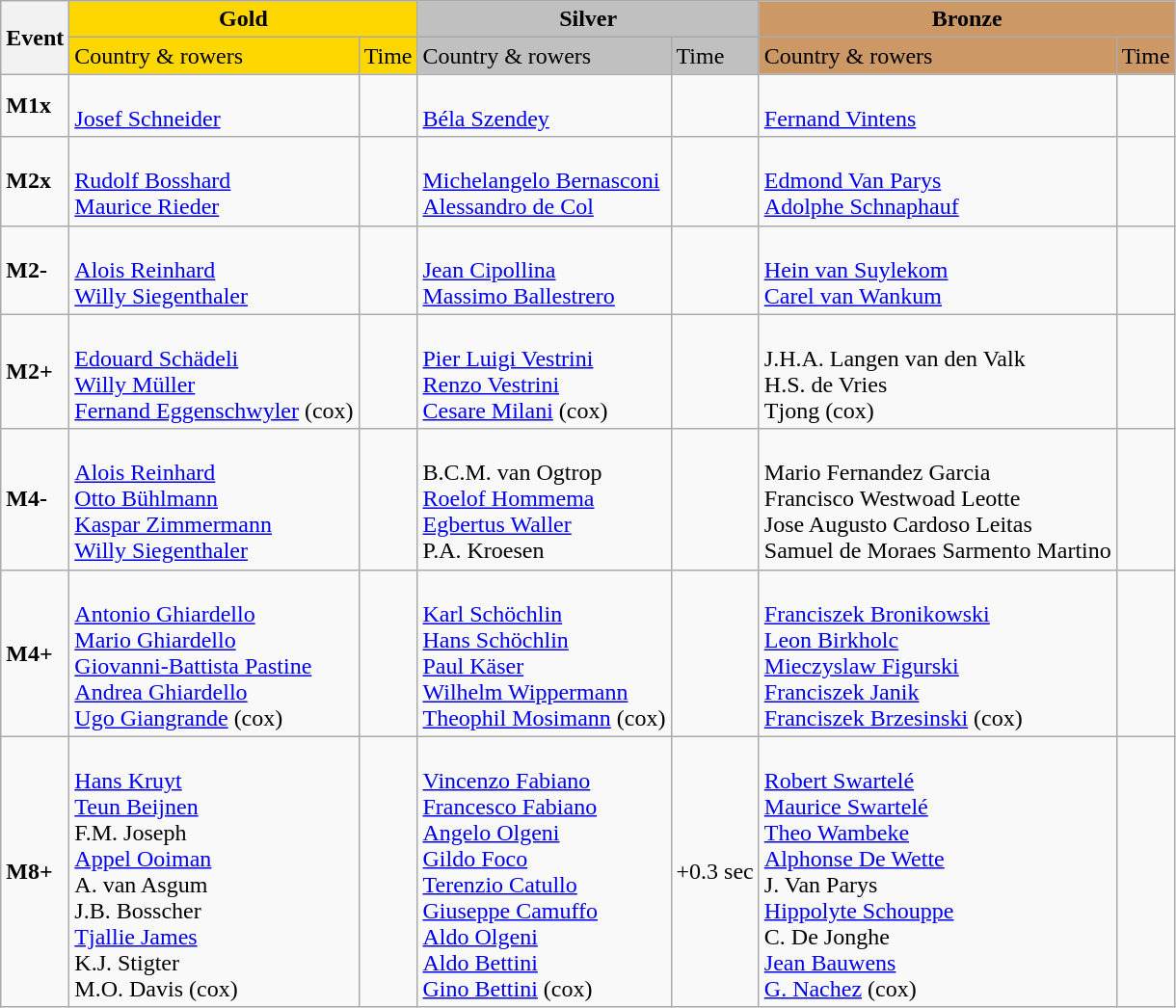<table class="wikitable">
<tr>
<th rowspan="2">Event</th>
<th colspan="2" style="background:gold;">Gold</th>
<th colspan="2" style="background:silver;">Silver</th>
<th colspan="2" style="background:#c96;">Bronze</th>
</tr>
<tr>
<td style="background:gold;">Country & rowers</td>
<td style="background:gold;">Time</td>
<td style="background:silver;">Country & rowers</td>
<td style="background:silver;">Time</td>
<td style="background:#c96;">Country & rowers</td>
<td style="background:#c96;">Time</td>
</tr>
<tr>
<td><strong>M1x</strong></td>
<td> <br> <a href='#'>Josef Schneider</a></td>
<td></td>
<td> <br> <a href='#'>Béla Szendey</a></td>
<td></td>
<td> <br> <a href='#'>Fernand Vintens</a></td>
<td></td>
</tr>
<tr>
<td><strong>M2x</strong></td>
<td> <br> <a href='#'>Rudolf Bosshard</a> <br> <a href='#'>Maurice Rieder</a></td>
<td></td>
<td> <br> <a href='#'>Michelangelo Bernasconi</a> <br> <a href='#'>Alessandro de Col</a></td>
<td></td>
<td> <br> <a href='#'>Edmond Van Parys</a> <br> <a href='#'>Adolphe Schnaphauf</a></td>
<td></td>
</tr>
<tr>
<td><strong>M2-</strong></td>
<td> <br> <a href='#'>Alois Reinhard</a> <br> <a href='#'>Willy Siegenthaler</a></td>
<td></td>
<td> <br> <a href='#'>Jean Cipollina</a> <br> <a href='#'>Massimo Ballestrero</a></td>
<td></td>
<td> <br> <a href='#'>Hein van Suylekom</a> <br> <a href='#'>Carel van Wankum</a></td>
<td></td>
</tr>
<tr>
<td><strong>M2+</strong></td>
<td> <br> <a href='#'>Edouard Schädeli</a> <br> <a href='#'>Willy Müller</a> <br> <a href='#'>Fernand Eggenschwyler</a> (cox)</td>
<td></td>
<td> <br> <a href='#'>Pier Luigi Vestrini</a> <br> <a href='#'>Renzo Vestrini</a> <br> <a href='#'>Cesare Milani</a> (cox)</td>
<td></td>
<td> <br> J.H.A. Langen van den Valk <br> H.S. de Vries <br> Tjong (cox)</td>
<td></td>
</tr>
<tr>
<td><strong>M4-</strong></td>
<td> <br> <a href='#'>Alois Reinhard</a> <br> <a href='#'>Otto Bühlmann</a> <br> <a href='#'>Kaspar Zimmermann</a> <br> <a href='#'>Willy Siegenthaler</a></td>
<td></td>
<td> <br> B.C.M. van Ogtrop <br> <a href='#'>Roelof Hommema</a> <br> <a href='#'>Egbertus Waller</a> <br> P.A. Kroesen</td>
<td></td>
<td> <br> Mario Fernandez Garcia <br> Francisco Westwoad Leotte  <br>  Jose Augusto Cardoso Leitas <br> Samuel de Moraes Sarmento Martino</td>
<td></td>
</tr>
<tr>
<td><strong>M4+</strong></td>
<td> <br> <a href='#'>Antonio Ghiardello</a> <br> <a href='#'>Mario Ghiardello</a> <br> <a href='#'>Giovanni-Battista Pastine</a> <br> <a href='#'>Andrea Ghiardello</a> <br> <a href='#'>Ugo Giangrande</a> (cox)</td>
<td></td>
<td> <br> <a href='#'>Karl Schöchlin</a> <br> <a href='#'>Hans Schöchlin</a> <br> <a href='#'>Paul Käser</a> <br> <a href='#'>Wilhelm Wippermann</a> <br> <a href='#'>Theophil Mosimann</a> (cox)</td>
<td></td>
<td> <br> <a href='#'>Franciszek Bronikowski</a> <br> <a href='#'>Leon Birkholc</a> <br> <a href='#'>Mieczyslaw Figurski</a> <br> <a href='#'>Franciszek Janik</a> <br> <a href='#'>Franciszek Brzesinski</a> (cox)</td>
<td></td>
</tr>
<tr>
<td><strong>M8+</strong></td>
<td> <br> <a href='#'>Hans Kruyt</a> <br> <a href='#'>Teun Beijnen</a> <br> F.M. Joseph <br> <a href='#'>Appel Ooiman</a> <br> A. van Asgum <br> J.B. Bosscher <br> <a href='#'>Tjallie James</a> <br> K.J. Stigter <br> M.O. Davis (cox)</td>
<td></td>
<td> <br> <a href='#'>Vincenzo Fabiano</a> <br> <a href='#'>Francesco Fabiano</a> <br> <a href='#'>Angelo Olgeni</a> <br> <a href='#'>Gildo Foco</a> <br> <a href='#'>Terenzio Catullo</a> <br> <a href='#'>Giuseppe Camuffo</a> <br> <a href='#'>Aldo Olgeni</a> <br> <a href='#'>Aldo Bettini</a> <br> <a href='#'>Gino Bettini</a> (cox)</td>
<td>+0.3 sec</td>
<td> <br> <a href='#'>Robert Swartelé</a> <br> <a href='#'>Maurice Swartelé</a> <br> <a href='#'>Theo Wambeke</a> <br> <a href='#'>Alphonse De Wette</a> <br> J. Van Parys <br> <a href='#'>Hippolyte Schouppe</a> <br> C. De Jonghe <br> <a href='#'>Jean Bauwens</a> <br><a href='#'>G. Nachez</a> (cox)</td>
<td></td>
</tr>
</table>
